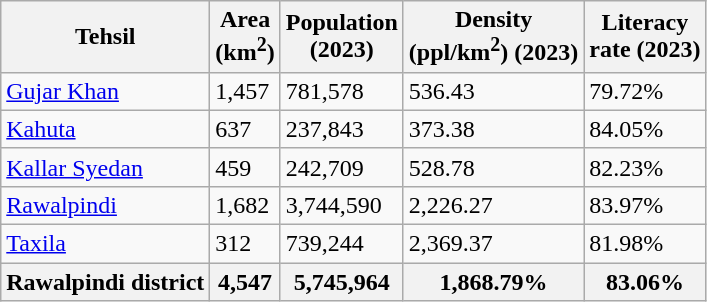<table class="wikitable sortable static-row-numbers static-row-header-text hover-highlight">
<tr>
<th>Tehsil</th>
<th>Area<br>(km<sup>2</sup>)</th>
<th>Population<br>(2023)</th>
<th>Density<br>(ppl/km<sup>2</sup>)
(2023)</th>
<th>Literacy<br>rate
(2023)</th>
</tr>
<tr>
<td><a href='#'>Gujar Khan</a></td>
<td>1,457</td>
<td>781,578</td>
<td>536.43</td>
<td>79.72%</td>
</tr>
<tr>
<td><a href='#'>Kahuta</a></td>
<td>637</td>
<td>237,843</td>
<td>373.38</td>
<td>84.05%</td>
</tr>
<tr>
<td><a href='#'>Kallar Syedan</a></td>
<td>459</td>
<td>242,709</td>
<td>528.78</td>
<td>82.23%</td>
</tr>
<tr>
<td><a href='#'>Rawalpindi</a></td>
<td>1,682</td>
<td>3,744,590</td>
<td>2,226.27</td>
<td>83.97%</td>
</tr>
<tr>
<td><a href='#'>Taxila</a></td>
<td>312</td>
<td>739,244</td>
<td>2,369.37</td>
<td>81.98%</td>
</tr>
<tr>
<th>Rawalpindi district</th>
<th>4,547</th>
<th>5,745,964</th>
<th>1,868.79%</th>
<th>83.06%</th>
</tr>
</table>
